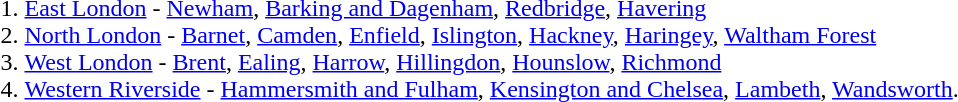<table>
<tr>
<td><br><ol><li><a href='#'>East London</a> - <a href='#'>Newham</a>, <a href='#'>Barking and Dagenham</a>, <a href='#'>Redbridge</a>, <a href='#'>Havering</a></li><li><a href='#'>North London</a> - <a href='#'>Barnet</a>, <a href='#'>Camden</a>, <a href='#'>Enfield</a>, <a href='#'>Islington</a>, <a href='#'>Hackney</a>, <a href='#'>Haringey</a>, <a href='#'>Waltham Forest</a></li><li><a href='#'>West London</a> - <a href='#'>Brent</a>, <a href='#'>Ealing</a>, <a href='#'>Harrow</a>, <a href='#'>Hillingdon</a>, <a href='#'>Hounslow</a>, <a href='#'>Richmond</a></li><li><a href='#'>Western Riverside</a> - <a href='#'>Hammersmith and Fulham</a>, <a href='#'>Kensington and Chelsea</a>, <a href='#'>Lambeth</a>, <a href='#'>Wandsworth</a>.</li></ol></td>
<td></td>
</tr>
</table>
